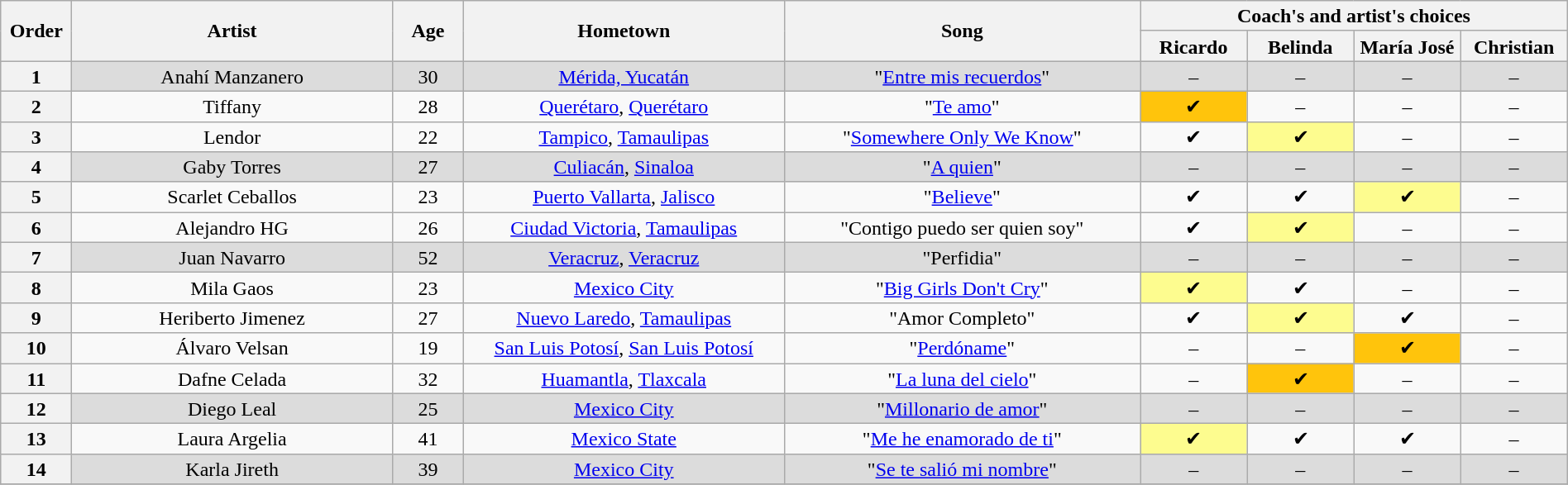<table class="wikitable" style="text-align:center; line-height:17px; width:100%">
<tr>
<th scope="col" rowspan="2" style="width:04%">Order</th>
<th scope="col" rowspan="2" style="width:18%">Artist</th>
<th scope="col" rowspan="2" style="width:04%">Age</th>
<th scope="col" rowspan="2" style="width:18%">Hometown</th>
<th scope="col" rowspan="2" style="width:20%">Song</th>
<th scope="col" colspan="4" style="width:24%">Coach's and artist's choices</th>
</tr>
<tr>
<th style="width:06%">Ricardo</th>
<th style="width:06%">Belinda</th>
<th style="width:06%">María José</th>
<th style="width:06%">Christian</th>
</tr>
<tr style="background:#dcdcdc">
<th>1</th>
<td>Anahí Manzanero</td>
<td>30</td>
<td><a href='#'>Mérida, Yucatán</a></td>
<td>"<a href='#'>Entre mis recuerdos</a>"</td>
<td>–</td>
<td>–</td>
<td>–</td>
<td>–</td>
</tr>
<tr>
<th>2</th>
<td>Tiffany</td>
<td>28</td>
<td><a href='#'>Querétaro</a>, <a href='#'>Querétaro</a></td>
<td>"<a href='#'>Te amo</a>"</td>
<td style="background:#ffc40c">✔</td>
<td>–</td>
<td>–</td>
<td>–</td>
</tr>
<tr>
<th>3</th>
<td>Lendor</td>
<td>22</td>
<td><a href='#'>Tampico</a>, <a href='#'>Tamaulipas</a></td>
<td>"<a href='#'>Somewhere Only We Know</a>"</td>
<td>✔</td>
<td style="background:#fdfc8f">✔</td>
<td>–</td>
<td>–</td>
</tr>
<tr style="background:#dcdcdc">
<th>4</th>
<td>Gaby Torres</td>
<td>27</td>
<td><a href='#'>Culiacán</a>, <a href='#'>Sinaloa</a></td>
<td>"<a href='#'>A quien</a>"</td>
<td>–</td>
<td>–</td>
<td>–</td>
<td>–</td>
</tr>
<tr>
<th>5</th>
<td>Scarlet Ceballos</td>
<td>23</td>
<td><a href='#'>Puerto Vallarta</a>, <a href='#'>Jalisco</a></td>
<td>"<a href='#'>Believe</a>"</td>
<td>✔</td>
<td>✔</td>
<td style="background:#fdfc8f">✔</td>
<td>–</td>
</tr>
<tr>
<th>6</th>
<td>Alejandro HG</td>
<td>26</td>
<td><a href='#'>Ciudad Victoria</a>, <a href='#'>Tamaulipas</a></td>
<td>"Contigo puedo ser quien soy"</td>
<td>✔</td>
<td style="background:#fdfc8f">✔</td>
<td>–</td>
<td>–</td>
</tr>
<tr style="background:#dcdcdc">
<th>7</th>
<td>Juan Navarro</td>
<td>52</td>
<td><a href='#'>Veracruz</a>, <a href='#'>Veracruz</a></td>
<td>"Perfidia"</td>
<td>–</td>
<td>–</td>
<td>–</td>
<td>–</td>
</tr>
<tr>
<th>8</th>
<td>Mila Gaos</td>
<td>23</td>
<td><a href='#'>Mexico City</a></td>
<td>"<a href='#'>Big Girls Don't Cry</a>"</td>
<td style="background:#fdfc8f">✔</td>
<td>✔</td>
<td>–</td>
<td>–</td>
</tr>
<tr>
<th>9</th>
<td>Heriberto Jimenez</td>
<td>27</td>
<td><a href='#'>Nuevo Laredo</a>, <a href='#'>Tamaulipas</a></td>
<td>"Amor Completo"</td>
<td>✔</td>
<td style="background:#fdfc8f">✔</td>
<td>✔</td>
<td>–</td>
</tr>
<tr>
<th>10</th>
<td>Álvaro Velsan</td>
<td>19</td>
<td><a href='#'>San Luis Potosí</a>, <a href='#'>San Luis Potosí</a></td>
<td>"<a href='#'>Perdóname</a>"</td>
<td>–</td>
<td>–</td>
<td style="background:#ffc40c">✔</td>
<td>–</td>
</tr>
<tr>
<th>11</th>
<td>Dafne Celada</td>
<td>32</td>
<td><a href='#'>Huamantla</a>, <a href='#'>Tlaxcala</a></td>
<td>"<a href='#'>La luna del cielo</a>"</td>
<td>–</td>
<td style="background:#ffc40c">✔</td>
<td>–</td>
<td>–</td>
</tr>
<tr style="background:#dcdcdc">
<th>12</th>
<td>Diego Leal</td>
<td>25</td>
<td><a href='#'>Mexico City</a></td>
<td>"<a href='#'>Millonario de amor</a>"</td>
<td>–</td>
<td>–</td>
<td>–</td>
<td>–</td>
</tr>
<tr>
<th>13</th>
<td>Laura Argelia</td>
<td>41</td>
<td><a href='#'>Mexico State</a></td>
<td>"<a href='#'>Me he enamorado de ti</a>"</td>
<td style="background:#fdfc8f">✔</td>
<td>✔</td>
<td>✔</td>
<td>–</td>
</tr>
<tr style="background:#dcdcdc">
<th>14</th>
<td>Karla Jireth</td>
<td>39</td>
<td><a href='#'>Mexico City</a></td>
<td>"<a href='#'>Se te salió mi nombre</a>"</td>
<td>–</td>
<td>–</td>
<td>–</td>
<td>–</td>
</tr>
<tr>
</tr>
</table>
